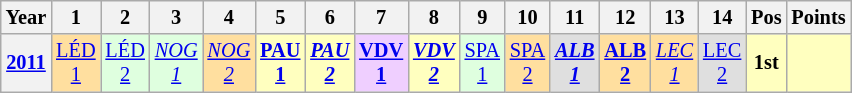<table class="wikitable" style="text-align:center; font-size:85%">
<tr>
<th>Year</th>
<th>1</th>
<th>2</th>
<th>3</th>
<th>4</th>
<th>5</th>
<th>6</th>
<th>7</th>
<th>8</th>
<th>9</th>
<th>10</th>
<th>11</th>
<th>12</th>
<th>13</th>
<th>14</th>
<th>Pos</th>
<th>Points</th>
</tr>
<tr>
<th><a href='#'>2011</a></th>
<td style="background:#FFDF9F;"><a href='#'>LÉD<br>1</a><br></td>
<td style="background:#DFFFDF;"><a href='#'>LÉD<br>2</a><br></td>
<td style="background:#DFFFDF;"><em><a href='#'>NOG<br>1</a></em><br></td>
<td style="background:#FFDF9F;"><em><a href='#'>NOG<br>2</a></em><br></td>
<td style="background:#FFFFBF;"><strong><a href='#'>PAU<br>1</a></strong><br></td>
<td style="background:#FFFFBF;"><strong><em><a href='#'>PAU<br>2</a></em></strong><br></td>
<td style="background:#EFCFFF;"><strong><a href='#'>VDV<br>1</a></strong><br></td>
<td style="background:#FFFFBF;"><strong><em><a href='#'>VDV<br>2</a></em></strong><br></td>
<td style="background:#DFFFDF;"><a href='#'>SPA<br>1</a><br></td>
<td style="background:#FFDF9F;"><a href='#'>SPA<br>2</a><br></td>
<td style="background:#DFDFDF;"><strong><em><a href='#'>ALB<br>1</a></em></strong><br></td>
<td style="background:#FFDF9F;"><strong><a href='#'>ALB<br>2</a></strong><br></td>
<td style="background:#FFDF9F;"><em><a href='#'>LEC<br>1</a></em><br></td>
<td style="background:#DFDFDF;"><a href='#'>LEC<br>2</a><br></td>
<th style="background:#FFFFBF;">1st</th>
<th style="background:#FFFFBF;"></th>
</tr>
</table>
